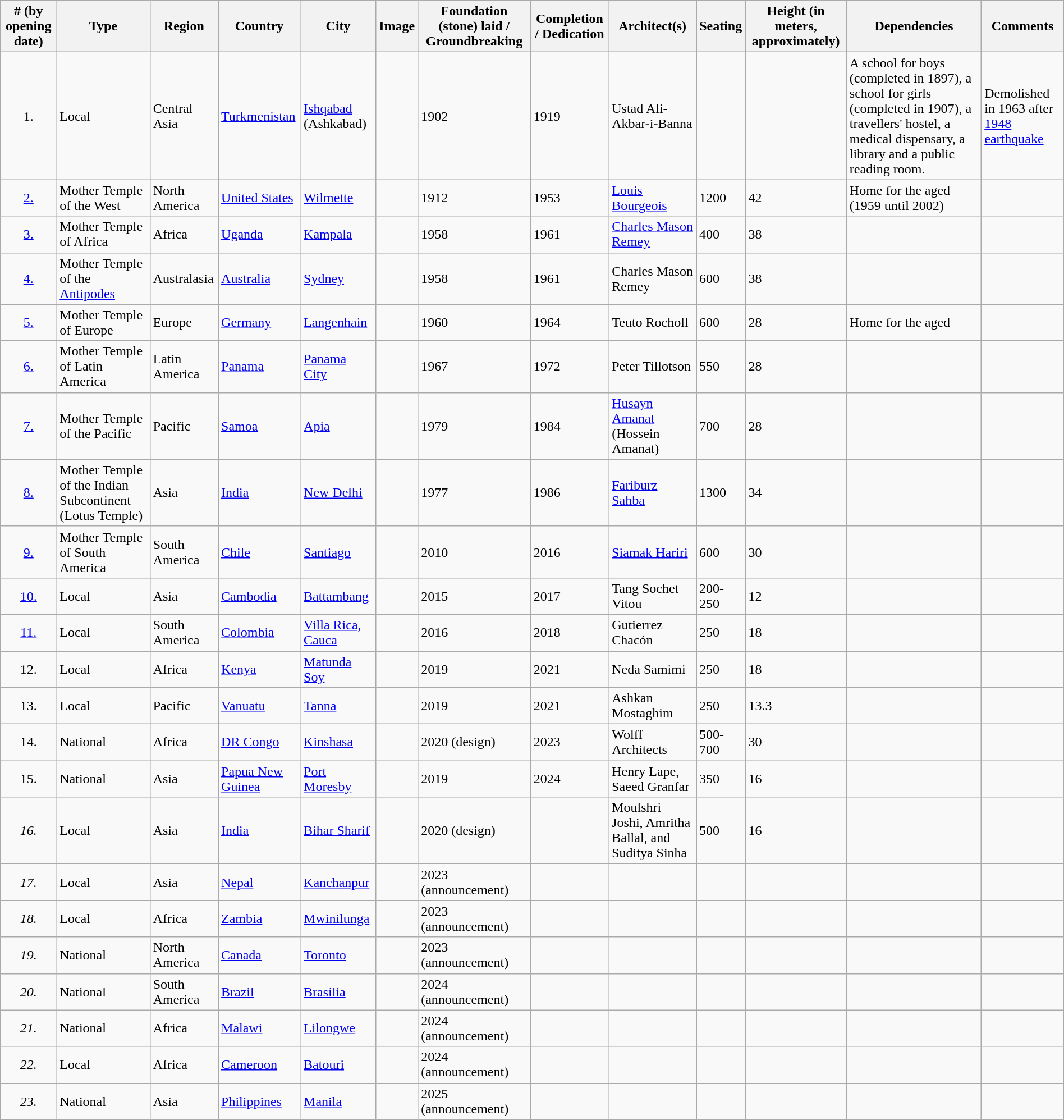<table class="wikitable sortable" style="margin: 1em auto 1em auto;">
<tr>
<th># (by opening date)</th>
<th>Type</th>
<th>Region</th>
<th>Country</th>
<th>City</th>
<th>Image</th>
<th>Foundation (stone) laid / Groundbreaking</th>
<th>Completion / Dedication</th>
<th>Architect(s)</th>
<th>Seating</th>
<th>Height (in meters, approximately)</th>
<th>Dependencies</th>
<th>Comments</th>
</tr>
<tr>
<td style="text-align: center">1.</td>
<td>Local</td>
<td>Central Asia</td>
<td><a href='#'>Turkmenistan</a></td>
<td><a href='#'>Ishqabad</a> (Ashkabad)</td>
<td></td>
<td>1902</td>
<td>1919</td>
<td>Ustad Ali-Akbar-i-Banna</td>
<td></td>
<td></td>
<td>A school for boys (completed in 1897), a school for girls (completed in 1907), a travellers' hostel, a medical dispensary, a library and a public reading room.</td>
<td>Demolished in 1963 after <a href='#'>1948 earthquake</a></td>
</tr>
<tr>
<td style="text-align: center"><a href='#'>2.</a></td>
<td>Mother Temple of the West</td>
<td>North America</td>
<td><a href='#'>United States</a></td>
<td><a href='#'>Wilmette</a></td>
<td></td>
<td>1912</td>
<td>1953</td>
<td><a href='#'>Louis Bourgeois</a></td>
<td>1200</td>
<td>42</td>
<td>Home for the aged (1959 until 2002)</td>
<td></td>
</tr>
<tr>
<td style="text-align: center"><a href='#'>3.</a></td>
<td>Mother Temple of Africa</td>
<td>Africa</td>
<td><a href='#'>Uganda</a></td>
<td><a href='#'>Kampala</a></td>
<td></td>
<td>1958</td>
<td>1961</td>
<td><a href='#'>Charles Mason Remey</a></td>
<td>400</td>
<td>38</td>
<td></td>
<td></td>
</tr>
<tr>
<td style="text-align: center"><a href='#'>4.</a></td>
<td>Mother Temple of the <a href='#'>Antipodes</a></td>
<td>Australasia</td>
<td><a href='#'>Australia</a></td>
<td><a href='#'>Sydney</a></td>
<td></td>
<td>1958</td>
<td>1961</td>
<td>Charles Mason Remey</td>
<td>600</td>
<td>38</td>
<td></td>
<td></td>
</tr>
<tr>
<td style="text-align: center"><a href='#'>5.</a></td>
<td>Mother Temple of Europe</td>
<td>Europe</td>
<td><a href='#'>Germany</a></td>
<td><a href='#'>Langenhain</a></td>
<td></td>
<td>1960</td>
<td>1964</td>
<td>Teuto Rocholl</td>
<td>600</td>
<td>28</td>
<td>Home for the aged</td>
<td></td>
</tr>
<tr>
<td style="text-align: center"><a href='#'>6.</a></td>
<td>Mother Temple of Latin America</td>
<td>Latin America</td>
<td><a href='#'>Panama</a></td>
<td><a href='#'>Panama City</a></td>
<td></td>
<td>1967</td>
<td>1972</td>
<td>Peter Tillotson</td>
<td>550</td>
<td>28</td>
<td></td>
<td></td>
</tr>
<tr>
<td style="text-align: center"><a href='#'>7.</a></td>
<td>Mother Temple of the Pacific</td>
<td>Pacific</td>
<td><a href='#'>Samoa</a></td>
<td><a href='#'>Apia</a></td>
<td></td>
<td>1979</td>
<td>1984</td>
<td><a href='#'>Husayn Amanat</a> (Hossein Amanat)</td>
<td>700</td>
<td>28</td>
<td></td>
<td></td>
</tr>
<tr>
<td style="text-align: center"><a href='#'>8.</a></td>
<td>Mother Temple of the Indian Subcontinent (Lotus Temple)</td>
<td>Asia</td>
<td><a href='#'>India</a></td>
<td><a href='#'>New Delhi</a></td>
<td></td>
<td>1977</td>
<td>1986</td>
<td><a href='#'>Fariburz Sahba</a></td>
<td>1300</td>
<td>34</td>
<td></td>
<td></td>
</tr>
<tr>
<td style="text-align: center"><a href='#'>9.</a></td>
<td>Mother Temple of South America</td>
<td>South America</td>
<td><a href='#'>Chile</a></td>
<td><a href='#'>Santiago</a></td>
<td></td>
<td>2010</td>
<td>2016</td>
<td><a href='#'>Siamak Hariri</a></td>
<td>600</td>
<td>30</td>
<td></td>
<td></td>
</tr>
<tr>
<td style="text-align: center"><a href='#'>10.</a></td>
<td>Local</td>
<td>Asia</td>
<td><a href='#'>Cambodia</a></td>
<td><a href='#'>Battambang</a></td>
<td></td>
<td>2015</td>
<td>2017</td>
<td>Tang Sochet Vitou</td>
<td>200-250</td>
<td>12</td>
<td></td>
<td></td>
</tr>
<tr>
<td style="text-align: center"><a href='#'>11.</a></td>
<td>Local</td>
<td>South America</td>
<td><a href='#'>Colombia</a></td>
<td><a href='#'>Villa Rica, Cauca</a></td>
<td></td>
<td>2016</td>
<td>2018</td>
<td>Gutierrez Chacón</td>
<td>250</td>
<td>18</td>
<td></td>
<td></td>
</tr>
<tr>
<td style="text-align: center">12.</td>
<td>Local</td>
<td>Africa</td>
<td><a href='#'>Kenya</a></td>
<td><a href='#'>Matunda</a> <a href='#'>Soy</a></td>
<td></td>
<td>2019</td>
<td>2021</td>
<td>Neda Samimi</td>
<td>250</td>
<td>18</td>
<td></td>
<td></td>
</tr>
<tr>
<td style="text-align: center">13.</td>
<td>Local</td>
<td>Pacific</td>
<td><a href='#'>Vanuatu</a></td>
<td><a href='#'>Tanna</a></td>
<td></td>
<td>2019</td>
<td>2021</td>
<td>Ashkan Mostaghim</td>
<td>250</td>
<td>13.3</td>
<td></td>
<td></td>
</tr>
<tr>
<td style="text-align: center">14.</td>
<td>National</td>
<td>Africa</td>
<td><a href='#'>DR Congo</a></td>
<td><a href='#'>Kinshasa</a></td>
<td></td>
<td>2020 (design)</td>
<td>2023</td>
<td>Wolff Architects</td>
<td>500-700</td>
<td>30</td>
<td></td>
<td></td>
</tr>
<tr>
<td style="text-align: center">15.</td>
<td>National</td>
<td>Asia</td>
<td><a href='#'>Papua New Guinea</a></td>
<td><a href='#'>Port Moresby</a></td>
<td></td>
<td>2019</td>
<td>2024</td>
<td>Henry Lape, Saeed Granfar</td>
<td>350</td>
<td>16</td>
<td></td>
<td></td>
</tr>
<tr>
<td style="text-align: center"><em>16.</em></td>
<td>Local</td>
<td>Asia</td>
<td><a href='#'>India</a></td>
<td><a href='#'>Bihar Sharif</a></td>
<td></td>
<td>2020 (design)</td>
<td></td>
<td>Moulshri Joshi, Amritha Ballal, and Suditya Sinha</td>
<td>500</td>
<td>16</td>
<td></td>
<td></td>
</tr>
<tr>
<td style="text-align: center"><em>17.</em></td>
<td>Local</td>
<td>Asia</td>
<td><a href='#'>Nepal</a></td>
<td><a href='#'>Kanchanpur</a></td>
<td></td>
<td>2023 (announcement)</td>
<td></td>
<td></td>
<td></td>
<td></td>
<td></td>
<td></td>
</tr>
<tr>
<td style="text-align: center"><em>18.</em></td>
<td>Local</td>
<td>Africa</td>
<td><a href='#'>Zambia</a></td>
<td><a href='#'>Mwinilunga</a></td>
<td></td>
<td>2023 (announcement)</td>
<td></td>
<td></td>
<td></td>
<td></td>
<td></td>
<td></td>
</tr>
<tr>
<td style="text-align: center"><em>19.</em></td>
<td>National</td>
<td>North America</td>
<td><a href='#'>Canada</a></td>
<td><a href='#'>Toronto</a></td>
<td></td>
<td>2023 (announcement)</td>
<td></td>
<td></td>
<td></td>
<td></td>
<td></td>
<td></td>
</tr>
<tr>
<td style="text-align: center"><em>20.</em></td>
<td>National</td>
<td>South America</td>
<td><a href='#'>Brazil</a></td>
<td><a href='#'>Brasília</a></td>
<td></td>
<td>2024 (announcement)</td>
<td></td>
<td></td>
<td></td>
<td></td>
<td></td>
<td></td>
</tr>
<tr>
<td style="text-align: center"><em>21.</em></td>
<td>National</td>
<td>Africa</td>
<td><a href='#'>Malawi</a></td>
<td><a href='#'>Lilongwe</a></td>
<td></td>
<td>2024 (announcement)</td>
<td></td>
<td></td>
<td></td>
<td></td>
<td></td>
<td></td>
</tr>
<tr>
<td style="text-align: center"><em>22.</em></td>
<td>Local</td>
<td>Africa</td>
<td><a href='#'>Cameroon</a></td>
<td><a href='#'>Batouri</a></td>
<td></td>
<td>2024 (announcement)</td>
<td></td>
<td></td>
<td></td>
<td></td>
<td></td>
<td></td>
</tr>
<tr>
<td style="text-align: center"><em>23.</em></td>
<td>National</td>
<td>Asia</td>
<td><a href='#'>Philippines</a></td>
<td><a href='#'>Manila</a></td>
<td></td>
<td>2025 (announcement)</td>
<td></td>
<td></td>
<td></td>
<td></td>
<td></td>
</tr>
</table>
